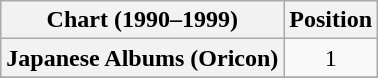<table class="wikitable plainrowheaders">
<tr>
<th>Chart (1990–1999)</th>
<th>Position</th>
</tr>
<tr>
<th scope="row">Japanese Albums (Oricon)</th>
<td style="text-align:center;">1</td>
</tr>
<tr>
</tr>
</table>
